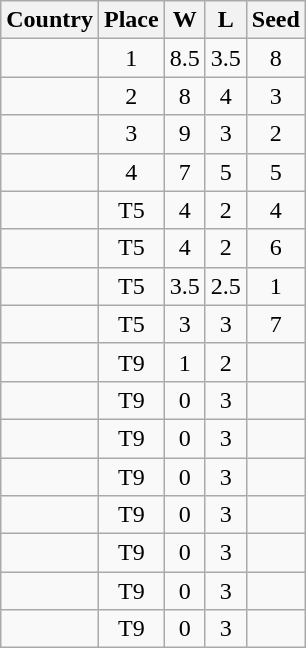<table class="wikitable sortable" style="text-align:center">
<tr>
<th>Country</th>
<th>Place</th>
<th>W</th>
<th>L</th>
<th>Seed</th>
</tr>
<tr>
<td align=left></td>
<td>1</td>
<td>8.5</td>
<td>3.5</td>
<td>8</td>
</tr>
<tr>
<td align=left></td>
<td>2</td>
<td>8</td>
<td>4</td>
<td>3</td>
</tr>
<tr>
<td align=left></td>
<td>3</td>
<td>9</td>
<td>3</td>
<td>2</td>
</tr>
<tr>
<td align=left></td>
<td>4</td>
<td>7</td>
<td>5</td>
<td>5</td>
</tr>
<tr>
<td align=left></td>
<td>T5</td>
<td>4</td>
<td>2</td>
<td>4</td>
</tr>
<tr>
<td align=left></td>
<td>T5</td>
<td>4</td>
<td>2</td>
<td>6</td>
</tr>
<tr>
<td align=left></td>
<td>T5</td>
<td>3.5</td>
<td>2.5</td>
<td>1</td>
</tr>
<tr>
<td align=left></td>
<td>T5</td>
<td>3</td>
<td>3</td>
<td>7</td>
</tr>
<tr>
<td align=left></td>
<td>T9</td>
<td>1</td>
<td>2</td>
<td></td>
</tr>
<tr>
<td align=left></td>
<td>T9</td>
<td>0</td>
<td>3</td>
<td></td>
</tr>
<tr>
<td align=left></td>
<td>T9</td>
<td>0</td>
<td>3</td>
<td></td>
</tr>
<tr>
<td align=left></td>
<td>T9</td>
<td>0</td>
<td>3</td>
<td></td>
</tr>
<tr>
<td align=left></td>
<td>T9</td>
<td>0</td>
<td>3</td>
<td></td>
</tr>
<tr>
<td align=left></td>
<td>T9</td>
<td>0</td>
<td>3</td>
<td></td>
</tr>
<tr>
<td align=left></td>
<td>T9</td>
<td>0</td>
<td>3</td>
<td></td>
</tr>
<tr>
<td align=left></td>
<td>T9</td>
<td>0</td>
<td>3</td>
<td></td>
</tr>
</table>
